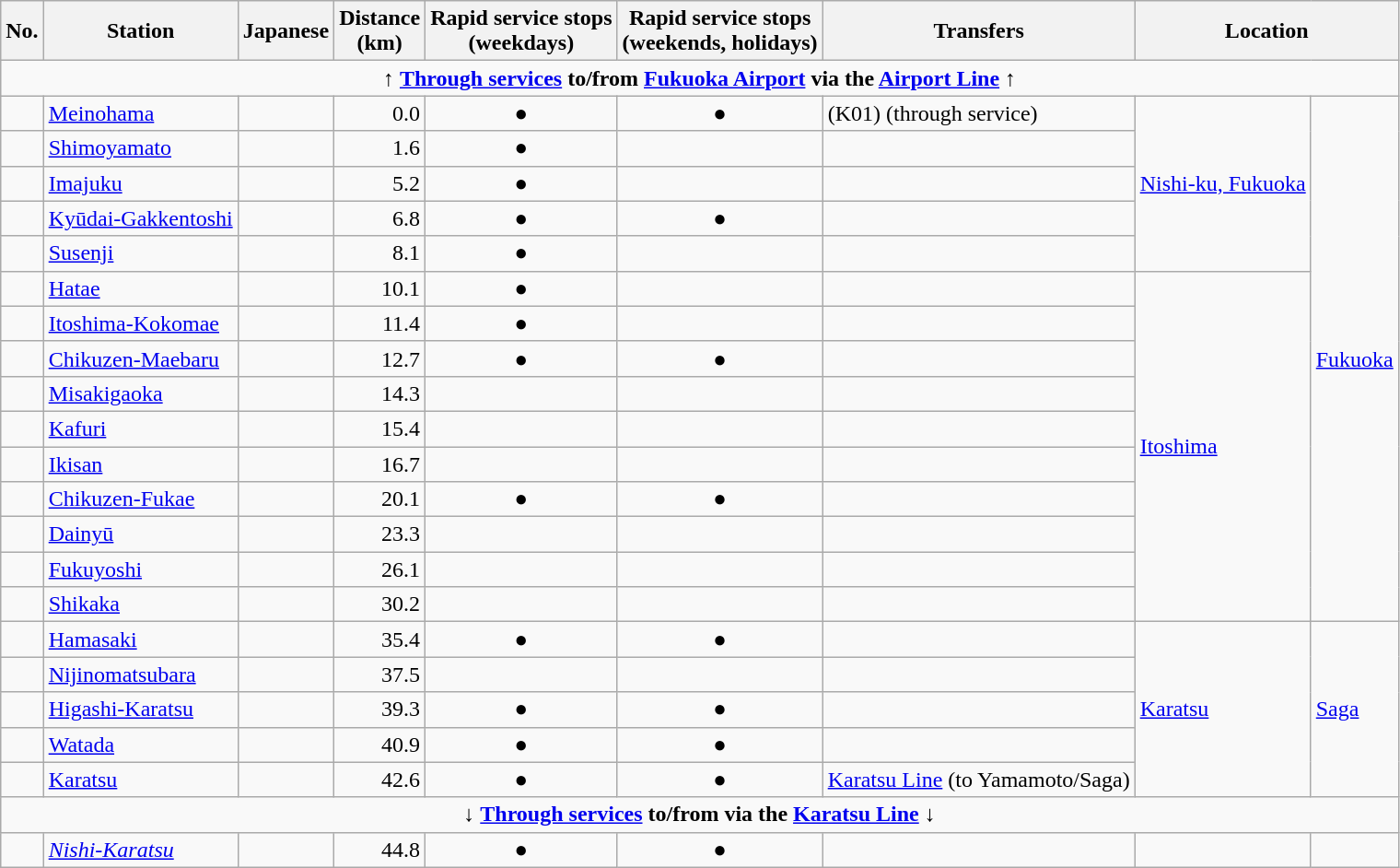<table class=wikitable>
<tr>
<th>No.</th>
<th>Station</th>
<th>Japanese</th>
<th>Distance<br>(km)</th>
<th>Rapid service stops<br>(weekdays)</th>
<th>Rapid service stops<br>(weekends, holidays)</th>
<th>Transfers</th>
<th colspan="2">Location</th>
</tr>
<tr>
<td colspan="9" align="center">↑ <strong><a href='#'>Through services</a> to/from <a href='#'>Fukuoka Airport</a> via the <a href='#'>Airport Line</a></strong> ↑</td>
</tr>
<tr>
<td></td>
<td><a href='#'>Meinohama</a></td>
<td></td>
<td align="right">0.0</td>
<td align="center">●</td>
<td align="center">●</td>
<td> (K01) (through service)</td>
<td rowspan="5"><a href='#'>Nishi-ku, Fukuoka</a></td>
<td rowspan="15"><a href='#'>Fukuoka</a></td>
</tr>
<tr>
<td></td>
<td><a href='#'>Shimoyamato</a></td>
<td></td>
<td align="right">1.6</td>
<td align="center">●</td>
<td align="center"></td>
<td> </td>
</tr>
<tr>
<td></td>
<td><a href='#'>Imajuku</a></td>
<td></td>
<td align="right">5.2</td>
<td align="center">●</td>
<td align="center"></td>
<td> </td>
</tr>
<tr>
<td></td>
<td><a href='#'>Kyūdai-Gakkentoshi</a></td>
<td></td>
<td align="right">6.8</td>
<td align="center">●</td>
<td align="center">●</td>
<td> </td>
</tr>
<tr>
<td></td>
<td><a href='#'>Susenji</a></td>
<td></td>
<td align="right">8.1</td>
<td align="center">●</td>
<td align="center"></td>
<td> </td>
</tr>
<tr>
<td></td>
<td><a href='#'>Hatae</a></td>
<td></td>
<td align="right">10.1</td>
<td align="center">●</td>
<td align="center"></td>
<td> </td>
<td rowspan="10"><a href='#'>Itoshima</a></td>
</tr>
<tr>
<td></td>
<td><a href='#'>Itoshima-Kokomae</a></td>
<td></td>
<td align="right">11.4</td>
<td align="center">●</td>
<td align="center"></td>
<td> </td>
</tr>
<tr>
<td></td>
<td><a href='#'>Chikuzen-Maebaru</a></td>
<td></td>
<td align="right">12.7</td>
<td align="center">●</td>
<td align="center">●</td>
<td> </td>
</tr>
<tr>
<td></td>
<td><a href='#'>Misakigaoka</a></td>
<td></td>
<td align="right">14.3</td>
<td align="center"></td>
<td align="center"></td>
<td> </td>
</tr>
<tr>
<td></td>
<td><a href='#'>Kafuri</a></td>
<td></td>
<td align="right">15.4</td>
<td align="center"></td>
<td align="center"></td>
<td> </td>
</tr>
<tr>
<td></td>
<td><a href='#'>Ikisan</a></td>
<td></td>
<td align="right">16.7</td>
<td align="center"></td>
<td align="center"></td>
<td> </td>
</tr>
<tr>
<td></td>
<td><a href='#'>Chikuzen-Fukae</a></td>
<td></td>
<td align="right">20.1</td>
<td align="center">●</td>
<td align="center">●</td>
<td> </td>
</tr>
<tr>
<td></td>
<td><a href='#'>Dainyū</a></td>
<td></td>
<td align="right">23.3</td>
<td align="center"></td>
<td align="center"></td>
<td> </td>
</tr>
<tr>
<td></td>
<td><a href='#'>Fukuyoshi</a></td>
<td></td>
<td align="right">26.1</td>
<td align="center"></td>
<td align="center"></td>
<td> </td>
</tr>
<tr>
<td></td>
<td><a href='#'>Shikaka</a></td>
<td></td>
<td align="right">30.2</td>
<td align="center"></td>
<td align="center"></td>
<td> </td>
</tr>
<tr>
<td></td>
<td><a href='#'>Hamasaki</a></td>
<td></td>
<td align="right">35.4</td>
<td align="center">●</td>
<td align="center">●</td>
<td> </td>
<td rowspan="5"><a href='#'>Karatsu</a></td>
<td rowspan="5"><a href='#'>Saga</a></td>
</tr>
<tr>
<td></td>
<td><a href='#'>Nijinomatsubara</a></td>
<td></td>
<td align="right">37.5</td>
<td align="center"></td>
<td align="center"></td>
<td> </td>
</tr>
<tr>
<td></td>
<td><a href='#'>Higashi-Karatsu</a></td>
<td></td>
<td align="right">39.3</td>
<td align="center">●</td>
<td align="center">●</td>
<td> </td>
</tr>
<tr>
<td></td>
<td><a href='#'>Watada</a></td>
<td></td>
<td align="right">40.9</td>
<td align="center">●</td>
<td align="center">●</td>
<td> </td>
</tr>
<tr>
<td></td>
<td><a href='#'>Karatsu</a></td>
<td></td>
<td align="right">42.6</td>
<td align="center">●</td>
<td align="center">●</td>
<td><a href='#'>Karatsu Line</a> (to Yamamoto/Saga)</td>
</tr>
<tr>
<td colspan="9" align="center">↓ <strong><a href='#'>Through services</a> to/from  via the <a href='#'>Karatsu Line</a></strong> ↓</td>
</tr>
<tr>
<td></td>
<td><em><a href='#'>Nishi-Karatsu</a></em></td>
<td></td>
<td align="right">44.8</td>
<td align="center">●</td>
<td align="center">●</td>
<td> </td>
<td> </td>
<td> </td>
</tr>
</table>
